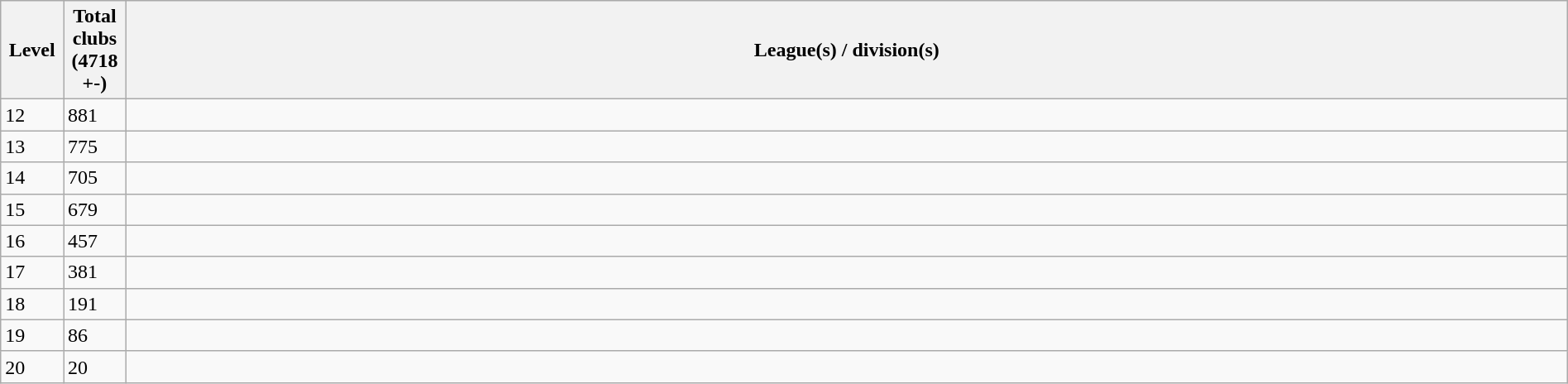<table class="wikitable" style="width:100%">
<tr>
<th width=4%>Level</th>
<th width=4%>Total clubs (4718 +-)</th>
<th>League(s) / division(s)</th>
</tr>
<tr>
<td>12</td>
<td>881</td>
<td valign="top"></td>
</tr>
<tr>
<td>13</td>
<td>775</td>
<td valign="top"></td>
</tr>
<tr>
<td>14</td>
<td>705</td>
<td valign="top"></td>
</tr>
<tr>
<td>15</td>
<td>679</td>
<td valign="top"></td>
</tr>
<tr>
<td>16</td>
<td>457</td>
<td valign="top"></td>
</tr>
<tr>
<td>17</td>
<td>381</td>
<td valign="top"></td>
</tr>
<tr>
<td>18</td>
<td>191</td>
<td valign="top"></td>
</tr>
<tr>
<td>19</td>
<td>86</td>
<td valign="top"></td>
</tr>
<tr>
<td>20</td>
<td>20</td>
<td valign="top"></td>
</tr>
</table>
